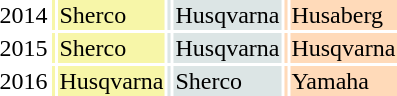<table>
<tr>
<td>2014</td>
<td style="background-color: #F7F6A8;"></td>
<td style="background-color: #F7F6A8;">Sherco</td>
<td style="background-color: #DCE5E5;"></td>
<td style="background-color: #DCE5E5;">Husqvarna</td>
<td style="background-color: #FFDAB9;"></td>
<td style="background-color: #FFDAB9;">Husaberg</td>
</tr>
<tr>
<td>2015</td>
<td style="background-color: #F7F6A8;"></td>
<td style="background-color: #F7F6A8;">Sherco</td>
<td style="background-color: #DCE5E5;"></td>
<td style="background-color: #DCE5E5;">Husqvarna</td>
<td style="background-color: #FFDAB9;"></td>
<td style="background-color: #FFDAB9;">Husqvarna</td>
</tr>
<tr>
<td>2016</td>
<td style="background-color: #F7F6A8;"></td>
<td style="background-color: #F7F6A8;">Husqvarna</td>
<td style="background-color: #DCE5E5;"></td>
<td style="background-color: #DCE5E5;">Sherco</td>
<td style="background-color: #FFDAB9;"></td>
<td style="background-color: #FFDAB9;">Yamaha</td>
</tr>
</table>
